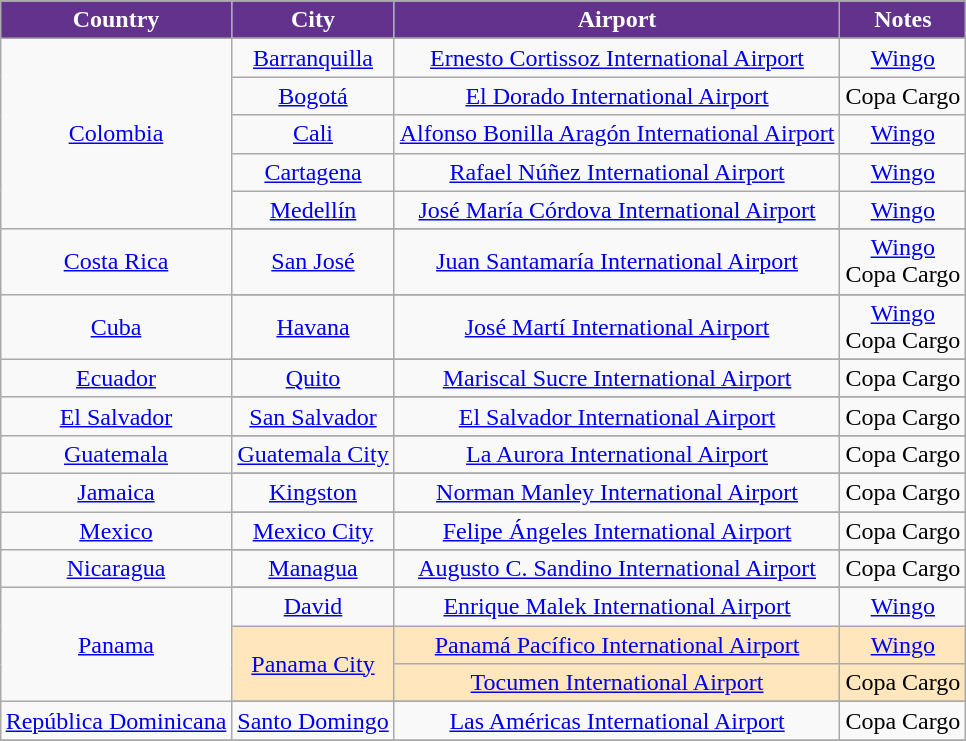<table class="wikitable" style="text-align:center; margin:0.5em auto">
<tr>
<th style="background:#62328c; color:white;">Country</th>
<th style="background:#62328c; color:white;">City</th>
<th style="background:#62328c; color:white;">Airport</th>
<th style="background:#62328c; color:white;">Notes</th>
</tr>
<tr>
<td rowspan=6><div><a href='#'>Colombia</a></div></td>
</tr>
<tr>
<td><a href='#'>Barranquilla</a></td>
<td><a href='#'>Ernesto Cortissoz International Airport</a></td>
<td> <a href='#'>Wingo</a></td>
</tr>
<tr>
<td><a href='#'>Bogotá</a></td>
<td><a href='#'>El Dorado International Airport</a></td>
<td> Copa Cargo</td>
</tr>
<tr>
<td><a href='#'>Cali</a></td>
<td><a href='#'>Alfonso Bonilla Aragón International Airport</a></td>
<td> <a href='#'>Wingo</a></td>
</tr>
<tr>
<td><a href='#'>Cartagena</a></td>
<td><a href='#'>Rafael Núñez International Airport</a></td>
<td> <a href='#'>Wingo</a></td>
</tr>
<tr>
<td><a href='#'>Medellín</a></td>
<td><a href='#'>José María Córdova International Airport</a></td>
<td> <a href='#'>Wingo</a></td>
</tr>
<tr>
<td rowspan=2><div><a href='#'>Costa Rica</a></div></td>
</tr>
<tr>
<td><a href='#'>San José</a></td>
<td><a href='#'>Juan Santamaría International Airport</a></td>
<td> <a href='#'>Wingo</a><br> Copa Cargo</td>
</tr>
<tr>
<td rowspan=2><div><a href='#'>Cuba</a></div></td>
</tr>
<tr>
<td><a href='#'>Havana</a></td>
<td><a href='#'>José Martí International Airport</a></td>
<td> <a href='#'>Wingo</a><br> Copa Cargo</td>
</tr>
<tr>
<td rowspan=2><div><a href='#'>Ecuador</a></div></td>
</tr>
<tr>
<td><a href='#'>Quito</a></td>
<td><a href='#'>Mariscal Sucre International Airport</a></td>
<td> Copa Cargo</td>
</tr>
<tr>
<td rowspan=2><div><a href='#'>El Salvador</a></div></td>
</tr>
<tr>
<td><a href='#'>San Salvador</a></td>
<td><a href='#'>El Salvador International Airport</a></td>
<td> Copa Cargo</td>
</tr>
<tr>
<td rowspan=2><div><a href='#'>Guatemala</a></div></td>
</tr>
<tr>
<td><a href='#'>Guatemala City</a></td>
<td><a href='#'>La Aurora International Airport</a></td>
<td> Copa Cargo</td>
</tr>
<tr>
<td rowspan=2><div><a href='#'>Jamaica</a></div></td>
</tr>
<tr>
<td><a href='#'>Kingston</a></td>
<td><a href='#'>Norman Manley International Airport</a></td>
<td> Copa Cargo</td>
</tr>
<tr>
<td rowspan=2><div><a href='#'>Mexico</a></div></td>
</tr>
<tr>
<td><a href='#'>Mexico City</a></td>
<td><a href='#'>Felipe Ángeles International Airport</a></td>
<td> Copa Cargo</td>
</tr>
<tr>
<td rowspan=2><div><a href='#'>Nicaragua</a></div></td>
</tr>
<tr>
<td><a href='#'>Managua</a></td>
<td><a href='#'>Augusto C. Sandino International Airport</a></td>
<td> Copa Cargo</td>
</tr>
<tr>
<td rowspan=4><div><a href='#'>Panama</a></div></td>
</tr>
<tr>
<td><a href='#'>David</a></td>
<td><a href='#'>Enrique Malek International Airport</a></td>
<td> <a href='#'>Wingo</a></td>
</tr>
<tr style="background-color:#FFE6BD"|>
<td rowspan=2><div><a href='#'>Panama City</a></div></td>
<td><a href='#'>Panamá Pacífico International Airport</a></td>
<td> <a href='#'>Wingo</a></td>
</tr>
<tr style="background-color:#FFE6BD"|>
<td><a href='#'>Tocumen International Airport</a></td>
<td> Copa Cargo</td>
</tr>
<tr>
<td rowspan=2><div><a href='#'>República Dominicana</a></div></td>
</tr>
<tr>
<td><a href='#'>Santo Domingo</a></td>
<td><a href='#'>Las Américas International Airport</a></td>
<td> Copa Cargo</td>
</tr>
<tr>
</tr>
</table>
